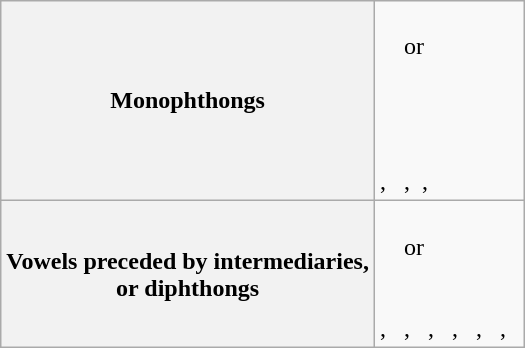<table class="wikitable">
<tr>
<th>Monophthongs</th>
<td>   <br>    or <br>   <br>   <br>   <br>   <br> ,   ,  ,   </td>
</tr>
<tr>
<th>Vowels preceded by intermediaries,<br>or diphthongs</th>
<td>   <br>    or <br>   <br>   <br> ,   ,   ,   ,   ,   ,   </td>
</tr>
</table>
